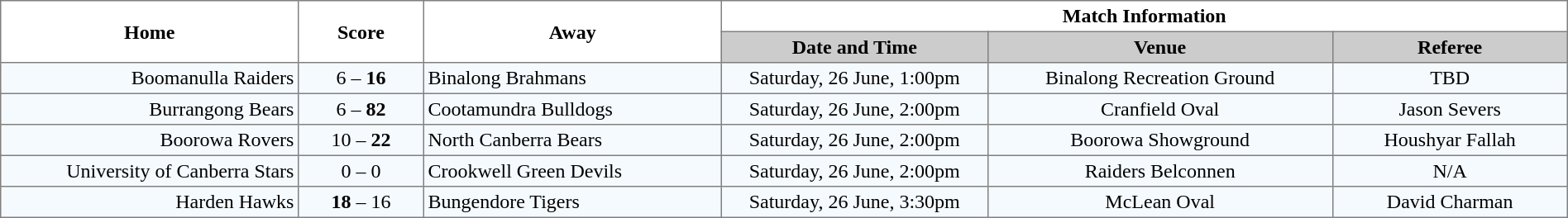<table width="100%" cellspacing="0" cellpadding="3" border="1" style="border-collapse:collapse;  text-align:center;">
<tr>
<th rowspan="2" width="19%">Home</th>
<th rowspan="2" width="8%">Score</th>
<th rowspan="2" width="19%">Away</th>
<th colspan="3">Match Information</th>
</tr>
<tr bgcolor="#CCCCCC">
<th width="17%">Date and Time</th>
<th width="22%">Venue</th>
<th width="50%">Referee</th>
</tr>
<tr style="text-align:center; background:#f5faff;">
<td align="right">Boomanulla Raiders </td>
<td>6 – <strong>16</strong></td>
<td align="left"> Binalong Brahmans</td>
<td>Saturday, 26 June, 1:00pm</td>
<td>Binalong Recreation Ground</td>
<td>TBD</td>
</tr>
<tr style="text-align:center; background:#f5faff;">
<td align="right">Burrangong Bears </td>
<td>6 – <strong>82</strong></td>
<td align="left"> Cootamundra Bulldogs</td>
<td>Saturday, 26 June, 2:00pm</td>
<td>Cranfield Oval</td>
<td>Jason Severs</td>
</tr>
<tr style="text-align:center; background:#f5faff;">
<td align="right">Boorowa Rovers </td>
<td>10 – <strong>22</strong></td>
<td align="left"> North Canberra Bears</td>
<td>Saturday, 26 June, 2:00pm</td>
<td>Boorowa Showground</td>
<td>Houshyar Fallah</td>
</tr>
<tr style="text-align:center; background:#f5faff;">
<td align="right">University of Canberra Stars </td>
<td>0 – 0</td>
<td align="left"> Crookwell Green Devils</td>
<td>Saturday, 26 June, 2:00pm</td>
<td>Raiders Belconnen</td>
<td>N/A</td>
</tr>
<tr style="text-align:center; background:#f5faff;">
<td align="right">Harden Hawks </td>
<td><strong>18</strong> – 16</td>
<td align="left"> Bungendore Tigers</td>
<td>Saturday, 26 June, 3:30pm</td>
<td>McLean Oval</td>
<td>David Charman</td>
</tr>
</table>
